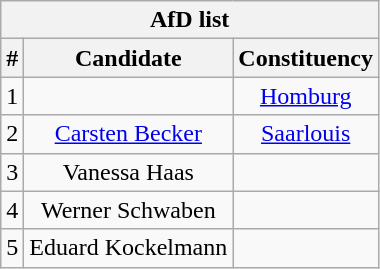<table class="wikitable mw-collapsible mw-collapsed" style="text-align:center">
<tr>
<th colspan=3>AfD list</th>
</tr>
<tr>
<th>#</th>
<th>Candidate</th>
<th>Constituency</th>
</tr>
<tr>
<td>1</td>
<td></td>
<td><a href='#'>Homburg</a></td>
</tr>
<tr>
<td>2</td>
<td><a href='#'>Carsten Becker</a></td>
<td><a href='#'>Saarlouis</a></td>
</tr>
<tr>
<td>3</td>
<td>Vanessa Haas</td>
<td></td>
</tr>
<tr>
<td>4</td>
<td>Werner Schwaben</td>
<td></td>
</tr>
<tr>
<td>5</td>
<td>Eduard Kockelmann</td>
<td></td>
</tr>
</table>
